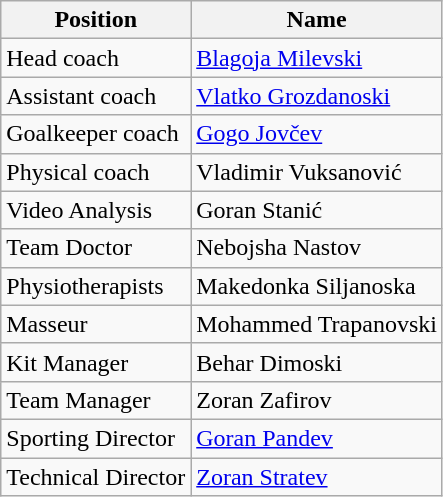<table class="wikitable">
<tr>
<th>Position</th>
<th>Name</th>
</tr>
<tr>
<td>Head coach</td>
<td> <a href='#'>Blagoja Milevski</a></td>
</tr>
<tr>
<td>Assistant coach</td>
<td> <a href='#'>Vlatko Grozdanoski</a></td>
</tr>
<tr>
<td>Goalkeeper coach</td>
<td> <a href='#'>Gogo Jovčev</a></td>
</tr>
<tr>
<td>Physical coach</td>
<td> Vladimir Vuksanović</td>
</tr>
<tr>
<td>Video Analysis</td>
<td> Goran Stanić</td>
</tr>
<tr>
<td>Team Doctor</td>
<td> Nebojsha Nastov</td>
</tr>
<tr>
<td>Physiotherapists</td>
<td> Makedonka Siljanoska</td>
</tr>
<tr>
<td>Masseur</td>
<td> Mohammed Trapanovski</td>
</tr>
<tr>
<td>Kit Manager</td>
<td> Behar Dimoski</td>
</tr>
<tr>
<td>Team Manager</td>
<td> Zoran Zafirov</td>
</tr>
<tr>
<td>Sporting Director</td>
<td> <a href='#'>Goran Pandev</a></td>
</tr>
<tr>
<td>Technical Director</td>
<td> <a href='#'>Zoran Stratev</a></td>
</tr>
</table>
